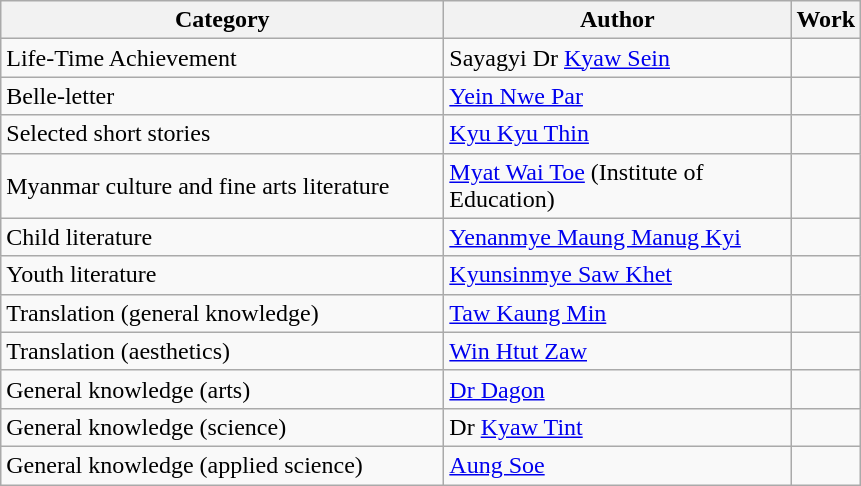<table class=wikitable>
<tr>
<th style="width:18em;">Category</th>
<th style="width:14em;">Author</th>
<th>Work</th>
</tr>
<tr>
<td>Life-Time Achievement</td>
<td>Sayagyi Dr <a href='#'>Kyaw Sein</a></td>
<td></td>
</tr>
<tr>
<td>Belle-letter</td>
<td><a href='#'>Yein Nwe Par</a></td>
<td></td>
</tr>
<tr>
<td>Selected short stories</td>
<td><a href='#'>Kyu Kyu Thin</a></td>
<td></td>
</tr>
<tr>
<td>Myanmar culture and fine arts literature</td>
<td><a href='#'>Myat Wai Toe</a> (Institute of Education)</td>
<td></td>
</tr>
<tr>
<td>Child literature</td>
<td><a href='#'>Yenanmye Maung Manug Kyi</a></td>
<td></td>
</tr>
<tr>
<td>Youth literature</td>
<td><a href='#'>Kyunsinmye Saw Khet</a></td>
<td></td>
</tr>
<tr>
<td>Translation (general knowledge)</td>
<td><a href='#'>Taw Kaung Min</a></td>
<td></td>
</tr>
<tr>
<td>Translation (aesthetics)</td>
<td><a href='#'>Win Htut Zaw</a></td>
<td></td>
</tr>
<tr>
<td>General knowledge (arts)</td>
<td><a href='#'>Dr Dagon</a></td>
<td></td>
</tr>
<tr>
<td>General knowledge (science)</td>
<td>Dr <a href='#'>Kyaw Tint</a></td>
<td></td>
</tr>
<tr>
<td>General knowledge (applied science)</td>
<td><a href='#'>Aung Soe</a></td>
<td></td>
</tr>
</table>
